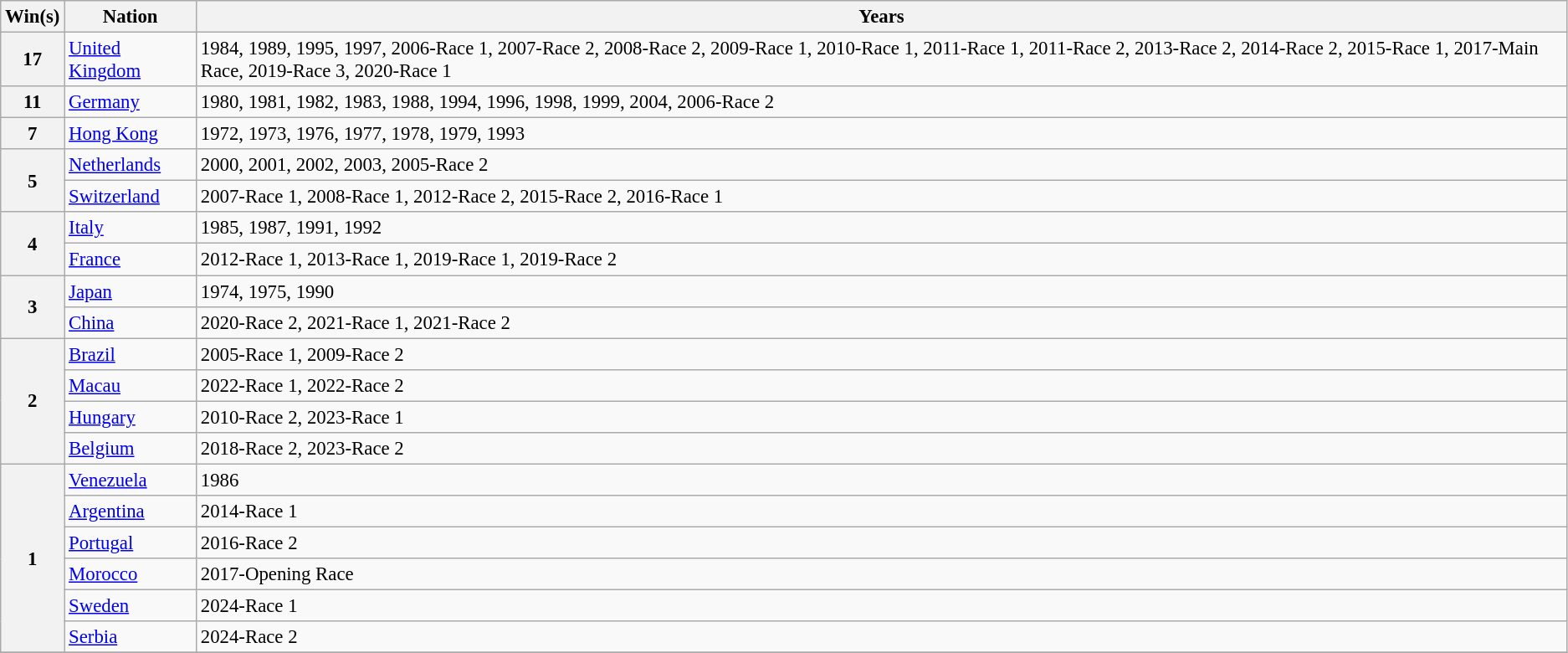<table class="wikitable" style="font-size: 95%;">
<tr>
<th>Win(s)</th>
<th>Nation</th>
<th>Years</th>
</tr>
<tr>
<th>17</th>
<td> <a href='#'>United Kingdom</a></td>
<td>1984, 1989, 1995, 1997, 2006-Race 1, 2007-Race 2, 2008-Race 2, 2009-Race 1, 2010-Race 1, 2011-Race 1, 2011-Race 2, 2013-Race 2, 2014-Race 2, 2015-Race 1, 2017-Main Race, 2019-Race 3, 2020-Race 1</td>
</tr>
<tr>
<th>11</th>
<td> <a href='#'>Germany</a></td>
<td>1980, 1981, 1982, 1983, 1988, 1994, 1996, 1998, 1999, 2004, 2006-Race 2</td>
</tr>
<tr>
<th>7</th>
<td> <a href='#'>Hong Kong</a></td>
<td>1972, 1973, 1976, 1977, 1978, 1979, 1993</td>
</tr>
<tr>
<th rowspan="2">5</th>
<td> <a href='#'>Netherlands</a></td>
<td>2000, 2001, 2002, 2003, 2005-Race 2</td>
</tr>
<tr>
<td> <a href='#'>Switzerland</a></td>
<td>2007-Race 1, 2008-Race 1, 2012-Race 2, 2015-Race 2, 2016-Race 1</td>
</tr>
<tr>
<th rowspan="2">4</th>
<td> <a href='#'>Italy</a></td>
<td>1985, 1987, 1991, 1992</td>
</tr>
<tr>
<td> <a href='#'>France</a></td>
<td>2012-Race 1, 2013-Race 1, 2019-Race 1, 2019-Race 2</td>
</tr>
<tr>
<th rowspan="2">3</th>
<td> <a href='#'>Japan</a></td>
<td>1974, 1975, 1990</td>
</tr>
<tr>
<td> <a href='#'>China</a></td>
<td>2020-Race 2, 2021-Race 1, 2021-Race 2</td>
</tr>
<tr>
<th rowspan="4">2</th>
<td> <a href='#'>Brazil</a></td>
<td>2005-Race 1, 2009-Race 2</td>
</tr>
<tr>
<td> <a href='#'>Macau</a></td>
<td>2022-Race 1, 2022-Race 2</td>
</tr>
<tr>
<td> <a href='#'>Hungary</a></td>
<td>2010-Race 2, 2023-Race 1</td>
</tr>
<tr>
<td> <a href='#'>Belgium</a></td>
<td>2018-Race 2, 2023-Race 2</td>
</tr>
<tr>
<th rowspan="6">1</th>
<td> <a href='#'>Venezuela</a></td>
<td>1986</td>
</tr>
<tr>
<td> <a href='#'>Argentina</a></td>
<td>2014-Race 1</td>
</tr>
<tr>
<td> <a href='#'>Portugal</a></td>
<td>2016-Race 2</td>
</tr>
<tr>
<td> <a href='#'>Morocco</a></td>
<td>2017-Opening Race</td>
</tr>
<tr>
<td> <a href='#'>Sweden</a></td>
<td>2024-Race 1</td>
</tr>
<tr>
<td> <a href='#'>Serbia</a></td>
<td>2024-Race 2</td>
</tr>
<tr>
</tr>
</table>
